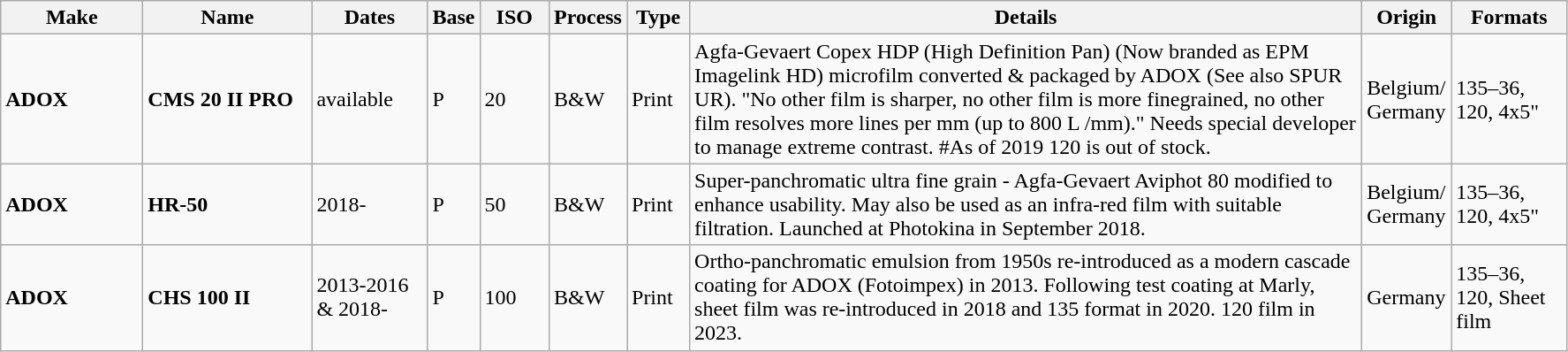<table class="wikitable">
<tr>
<th scope="col" style="width: 100px;">Make</th>
<th scope="col" style="width: 120px;">Name</th>
<th scope="col" style="width: 80px;">Dates</th>
<th scope="col" style="width: 30px;">Base</th>
<th scope="col" style="width: 45px;">ISO</th>
<th scope="col" style="width: 40px;">Process</th>
<th scope="col" style="width: 40px;">Type</th>
<th scope="col" style="width: 500px;">Details</th>
<th scope="col" style="width: 60px;">Origin</th>
<th scope="col" style="width: 80px;">Formats</th>
</tr>
<tr>
<td><strong>ADOX</strong></td>
<td><strong>CMS 20 II PRO</strong></td>
<td>available</td>
<td>P</td>
<td>20</td>
<td>B&W</td>
<td>Print</td>
<td>Agfa-Gevaert Copex HDP (High Definition Pan) (Now branded as EPM Imagelink HD)  microfilm converted & packaged by ADOX (See also SPUR UR). "No other film is sharper, no other film is more finegrained, no other film resolves more lines per mm (up to 800 L /mm)." Needs special developer to manage extreme contrast. #As of 2019 120 is out of stock.</td>
<td>Belgium/ Germany</td>
<td>135–36, 120, 4x5"</td>
</tr>
<tr>
<td><strong>ADOX</strong></td>
<td><strong>HR-50</strong></td>
<td>2018-</td>
<td>P</td>
<td>50</td>
<td>B&W</td>
<td>Print</td>
<td>Super-panchromatic ultra fine grain - Agfa-Gevaert Aviphot 80 modified to enhance usability. May also be used as an infra-red film with suitable filtration. Launched at Photokina in September 2018.</td>
<td>Belgium/ Germany</td>
<td>135–36, 120, 4x5"</td>
</tr>
<tr>
<td><strong>ADOX</strong></td>
<td><strong>CHS 100 II</strong></td>
<td>2013-2016 & 2018-</td>
<td>P</td>
<td>100</td>
<td>B&W</td>
<td>Print</td>
<td>Ortho-panchromatic emulsion from 1950s re-introduced as a modern cascade coating for ADOX (Fotoimpex) in 2013. Following test coating at Marly, sheet film was re-introduced in 2018 and 135 format in 2020. 120 film in 2023.</td>
<td>Germany</td>
<td>135–36, 120, Sheet film</td>
</tr>
</table>
